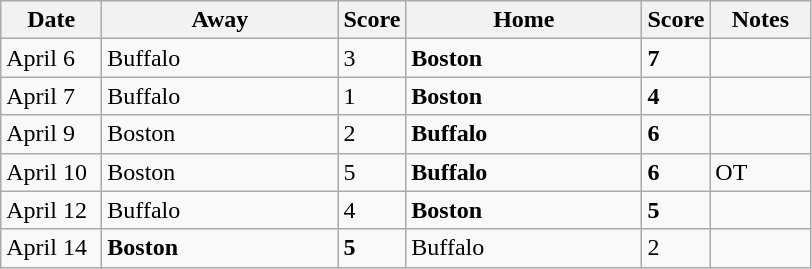<table class="wikitable">
<tr>
<th bgcolor="#DDDDFF" width="60">Date</th>
<th bgcolor="#DDDDFF" width="150">Away</th>
<th bgcolor="#DDDDFF" width="5">Score</th>
<th bgcolor="#DDDDFF" width="150">Home</th>
<th bgcolor="#DDDDFF" width="5">Score</th>
<th bgcolor="#DDDDFF" width="60">Notes</th>
</tr>
<tr>
<td>April 6</td>
<td>Buffalo</td>
<td>3</td>
<td><strong>Boston </strong></td>
<td><strong>7</strong></td>
<td></td>
</tr>
<tr>
<td>April 7</td>
<td>Buffalo</td>
<td>1</td>
<td><strong>Boston </strong></td>
<td><strong>4</strong></td>
<td></td>
</tr>
<tr>
<td>April 9</td>
<td>Boston</td>
<td>2</td>
<td><strong>Buffalo </strong></td>
<td><strong>6</strong></td>
<td></td>
</tr>
<tr>
<td>April 10</td>
<td>Boston</td>
<td>5</td>
<td><strong>Buffalo </strong></td>
<td><strong>6</strong></td>
<td>OT</td>
</tr>
<tr>
<td>April 12</td>
<td>Buffalo</td>
<td>4</td>
<td><strong>Boston </strong></td>
<td><strong>5</strong></td>
<td></td>
</tr>
<tr>
<td>April 14</td>
<td><strong>Boston </strong></td>
<td><strong>5</strong></td>
<td>Buffalo</td>
<td>2</td>
<td></td>
</tr>
</table>
